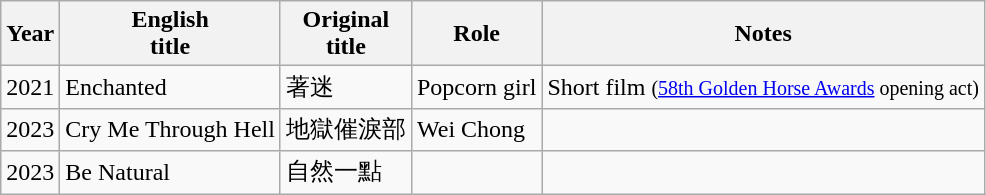<table class="wikitable">
<tr>
<th>Year</th>
<th>English<br>title</th>
<th>Original<br>title</th>
<th>Role</th>
<th>Notes</th>
</tr>
<tr>
<td>2021</td>
<td>Enchanted</td>
<td>著迷</td>
<td>Popcorn girl</td>
<td>Short film <small>(<a href='#'>58th Golden Horse Awards</a> opening act)</small></td>
</tr>
<tr>
<td>2023</td>
<td>Cry Me Through Hell</td>
<td>地獄催淚部</td>
<td>Wei Chong</td>
<td></td>
</tr>
<tr>
<td>2023</td>
<td>Be Natural</td>
<td>自然一點</td>
<td></td>
<td></td>
</tr>
</table>
